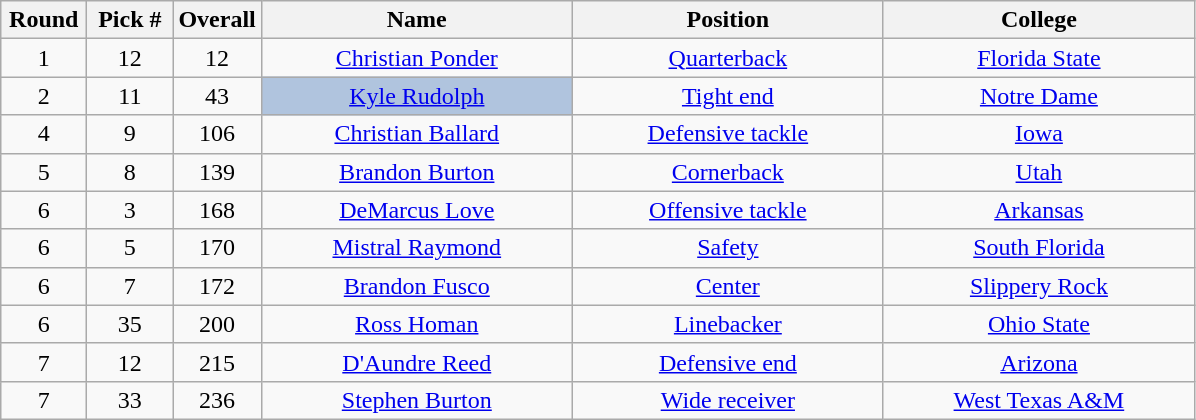<table class="wikitable sortable" style="text-align:center">
<tr>
<th width=50px>Round</th>
<th width=50px>Pick #</th>
<th width=50px>Overall</th>
<th width=200px>Name</th>
<th width=200px>Position</th>
<th width=200px>College</th>
</tr>
<tr>
<td>1</td>
<td>12</td>
<td>12</td>
<td><a href='#'>Christian Ponder</a></td>
<td><a href='#'>Quarterback</a></td>
<td><a href='#'>Florida State</a></td>
</tr>
<tr>
<td>2</td>
<td>11</td>
<td>43</td>
<td bgcolor=lightsteelblue><a href='#'>Kyle Rudolph</a></td>
<td><a href='#'>Tight end</a></td>
<td><a href='#'>Notre Dame</a></td>
</tr>
<tr>
<td>4</td>
<td>9</td>
<td>106</td>
<td><a href='#'>Christian Ballard</a></td>
<td><a href='#'>Defensive tackle</a></td>
<td><a href='#'>Iowa</a></td>
</tr>
<tr>
<td>5</td>
<td>8</td>
<td>139</td>
<td><a href='#'>Brandon Burton</a></td>
<td><a href='#'>Cornerback</a></td>
<td><a href='#'>Utah</a></td>
</tr>
<tr>
<td>6</td>
<td>3</td>
<td>168</td>
<td><a href='#'>DeMarcus Love</a></td>
<td><a href='#'>Offensive tackle</a></td>
<td><a href='#'>Arkansas</a></td>
</tr>
<tr>
<td>6</td>
<td>5</td>
<td>170</td>
<td><a href='#'>Mistral Raymond</a></td>
<td><a href='#'>Safety</a></td>
<td><a href='#'>South Florida</a></td>
</tr>
<tr>
<td>6</td>
<td>7</td>
<td>172</td>
<td><a href='#'>Brandon Fusco</a></td>
<td><a href='#'>Center</a></td>
<td><a href='#'>Slippery Rock</a></td>
</tr>
<tr>
<td>6</td>
<td>35</td>
<td>200</td>
<td><a href='#'>Ross Homan</a></td>
<td><a href='#'>Linebacker</a></td>
<td><a href='#'>Ohio State</a></td>
</tr>
<tr>
<td>7</td>
<td>12</td>
<td>215</td>
<td><a href='#'>D'Aundre Reed</a></td>
<td><a href='#'>Defensive end</a></td>
<td><a href='#'>Arizona</a></td>
</tr>
<tr>
<td>7</td>
<td>33</td>
<td>236</td>
<td><a href='#'>Stephen Burton</a></td>
<td><a href='#'>Wide receiver</a></td>
<td><a href='#'>West Texas A&M</a></td>
</tr>
</table>
